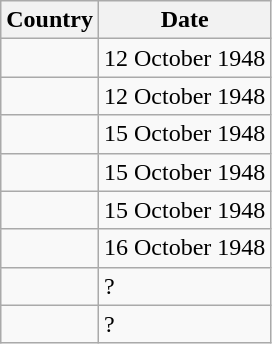<table class="wikitable">
<tr>
<th>Country</th>
<th>Date</th>
</tr>
<tr>
<td></td>
<td>12 October 1948</td>
</tr>
<tr>
<td></td>
<td>12 October 1948</td>
</tr>
<tr>
<td></td>
<td>15 October 1948</td>
</tr>
<tr>
<td></td>
<td>15 October 1948</td>
</tr>
<tr>
<td></td>
<td>15 October 1948</td>
</tr>
<tr>
<td></td>
<td>16 October 1948</td>
</tr>
<tr>
<td></td>
<td>?</td>
</tr>
<tr>
<td></td>
<td>?</td>
</tr>
</table>
